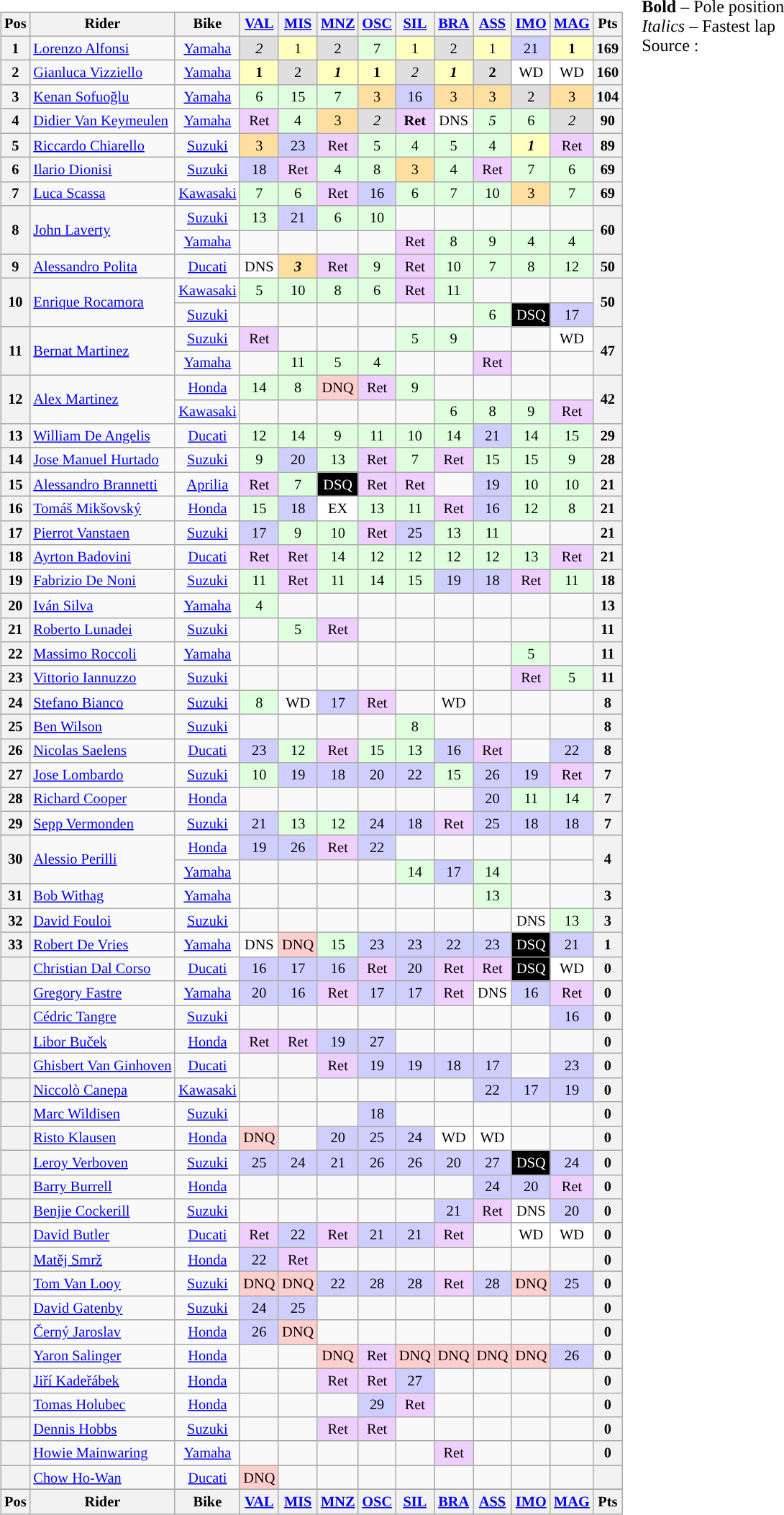<table>
<tr>
<td><br><table class="wikitable" style="font-size: 85%; text-align: center">
<tr valign=top>
<th valign=middle>Pos</th>
<th valign=middle>Rider</th>
<th valign=middle>Bike</th>
<th><a href='#'>VAL</a><br></th>
<th><a href='#'>MIS</a><br></th>
<th><a href='#'>MNZ</a><br></th>
<th><a href='#'>OSC</a><br></th>
<th><a href='#'>SIL</a><br></th>
<th><a href='#'>BRA</a><br></th>
<th><a href='#'>ASS</a><br></th>
<th><a href='#'>IMO</a><br></th>
<th><a href='#'>MAG</a><br></th>
<th valign=middle>Pts</th>
</tr>
<tr>
<th>1</th>
<td align="left"> <a href='#'>Lorenzo Alfonsi</a></td>
<td><a href='#'>Yamaha</a></td>
<td style="background:#dfdfdf;"><em>2</em></td>
<td style="background:#ffffbf;">1</td>
<td style="background:#dfdfdf;">2</td>
<td style="background:#dfffdf;">7</td>
<td style="background:#ffffbf;">1</td>
<td style="background:#dfdfdf;">2</td>
<td style="background:#ffffbf;">1</td>
<td style="background:#cfcfff;">21</td>
<td style="background:#ffffbf;"><strong>1</strong></td>
<th>169</th>
</tr>
<tr>
<th>2</th>
<td align="left"> <a href='#'>Gianluca Vizziello</a></td>
<td><a href='#'>Yamaha</a></td>
<td style="background:#ffffbf;"><strong>1</strong></td>
<td style="background:#dfdfdf;">2</td>
<td style="background:#ffffbf;"><strong><em>1</em></strong></td>
<td style="background:#ffffbf;"><strong>1</strong></td>
<td style="background:#dfdfdf;"><em>2</em></td>
<td style="background:#ffffbf;"><strong><em>1</em></strong></td>
<td style="background:#dfdfdf;"><strong>2</strong></td>
<td style="background:#ffffff;">WD</td>
<td style="background:#ffffff;'">WD</td>
<th>160</th>
</tr>
<tr>
<th>3</th>
<td align="left"> <a href='#'>Kenan Sofuoğlu</a></td>
<td><a href='#'>Yamaha</a></td>
<td style="background:#dfffdf;">6</td>
<td style="background:#dfffdf;">15</td>
<td style="background:#dfffdf;">7</td>
<td style="background:#ffdf9f;">3</td>
<td style="background:#cfcfff;">16</td>
<td style="background:#ffdf9f;">3</td>
<td style="background:#ffdf9f;">3</td>
<td style="background:#dfdfdf;">2</td>
<td style="background:#ffdf9f;">3</td>
<th>104</th>
</tr>
<tr>
<th>4</th>
<td align="left"> <a href='#'>Didier Van Keymeulen</a></td>
<td><a href='#'>Yamaha</a></td>
<td style="background:#efcfff;">Ret</td>
<td style="background:#dfffdf;">4</td>
<td style="background:#ffdf9f;">3</td>
<td style="background:#dfdfdf;"><em>2</em></td>
<td style="background:#efcfff;"><strong>Ret</strong></td>
<td style="background:#ffffff;">DNS</td>
<td style="background:#dfffdf;"><em>5</em></td>
<td style="background:#dfffdf;">6</td>
<td style="background:#dfdfdf;"><em>2</em></td>
<th>90</th>
</tr>
<tr>
<th>5</th>
<td align="left"> <a href='#'>Riccardo Chiarello</a></td>
<td><a href='#'>Suzuki</a></td>
<td style="background:#ffdf9f;">3</td>
<td style="background:#cfcfff;">23</td>
<td style="background:#efcfff;">Ret</td>
<td style="background:#dfffdf;">5</td>
<td style="background:#dfffdf;">4</td>
<td style="background:#dfffdf;">5</td>
<td style="background:#dfffdf;">4</td>
<td style="background:#ffffbf;"><strong><em>1</em></strong></td>
<td style="background:#efcfff;">Ret</td>
<th>89</th>
</tr>
<tr>
<th>6</th>
<td align="left"> <a href='#'>Ilario Dionisi</a></td>
<td><a href='#'>Suzuki</a></td>
<td style="background:#cfcfff;">18</td>
<td style="background:#efcfff;">Ret</td>
<td style="background:#dfffdf;">4</td>
<td style="background:#dfffdf;">8</td>
<td style="background:#ffdf9f;">3</td>
<td style="background:#dfffdf;">4</td>
<td style="background:#efcfff;">Ret</td>
<td style="background:#dfffdf;">7</td>
<td style="background:#dfffdf;">6</td>
<th>69</th>
</tr>
<tr>
<th>7</th>
<td align="left"> <a href='#'>Luca Scassa</a></td>
<td><a href='#'>Kawasaki</a></td>
<td style="background:#dfffdf;">7</td>
<td style="background:#dfffdf;">6</td>
<td style="background:#efcfff;">Ret</td>
<td style="background:#cfcfff;">16</td>
<td style="background:#dfffdf;">6</td>
<td style="background:#dfffdf;">7</td>
<td style="background:#dfffdf;">10</td>
<td style="background:#ffdf9f;">3</td>
<td style="background:#dfffdf;">7</td>
<th>69</th>
</tr>
<tr>
<th rowspan="2">8</th>
<td rowspan="2" align="left"> <a href='#'>John Laverty</a></td>
<td><a href='#'>Suzuki</a></td>
<td style="background:#dfffdf;">13</td>
<td style="background:#cfcfff;">21</td>
<td style="background:#dfffdf;">6</td>
<td style="background:#dfffdf;">10</td>
<td></td>
<td></td>
<td></td>
<td></td>
<td></td>
<th rowspan="2">60</th>
</tr>
<tr>
<td><a href='#'>Yamaha</a></td>
<td></td>
<td></td>
<td></td>
<td></td>
<td style="background:#efcfff;">Ret</td>
<td style="background:#dfffdf;">8</td>
<td style="background:#dfffdf;">9</td>
<td style="background:#dfffdf;">4</td>
<td style="background:#dfffdf;">4</td>
</tr>
<tr>
<th>9</th>
<td align="left"> <a href='#'>Alessandro Polita</a></td>
<td><a href='#'>Ducati</a></td>
<td style="background:#ffffff;">DNS</td>
<td style="background:#ffdf9f;"><strong><em>3</em></strong></td>
<td style="background:#efcfff;">Ret</td>
<td style="background:#dfffdf;">9</td>
<td style="background:#efcfff;">Ret</td>
<td style="background:#dfffdf;">10</td>
<td style="background:#dfffdf;">7</td>
<td style="background:#dfffdf;">8</td>
<td style="background:#dfffdf;">12</td>
<th>50</th>
</tr>
<tr>
<th rowspan="2">10</th>
<td rowspan="2" align="left"> <a href='#'>Enrique Rocamora</a></td>
<td><a href='#'>Kawasaki</a></td>
<td style="background:#dfffdf;">5</td>
<td style="background:#dfffdf;">10</td>
<td style="background:#dfffdf;">8</td>
<td style="background:#dfffdf;">6</td>
<td style="background:#efcfff;">Ret</td>
<td style="background:#dfffdf;">11</td>
<td></td>
<td></td>
<td></td>
<th rowspan="2">50</th>
</tr>
<tr>
<td><a href='#'>Suzuki</a></td>
<td></td>
<td></td>
<td></td>
<td></td>
<td></td>
<td></td>
<td style="background:#dfffdf;">6</td>
<td style="background:black; color:white;">DSQ</td>
<td style="background:#cfcfff;">17</td>
</tr>
<tr>
<th rowspan="2">11</th>
<td rowspan="2" align="left"> <a href='#'>Bernat Martinez</a></td>
<td><a href='#'>Suzuki</a></td>
<td style="background:#efcfff;">Ret</td>
<td></td>
<td></td>
<td></td>
<td style="background:#dfffdf;">5</td>
<td style="background:#dfffdf;">9</td>
<td></td>
<td></td>
<td style="background:#ffffff;">WD</td>
<th rowspan="2">47</th>
</tr>
<tr>
<td><a href='#'>Yamaha</a></td>
<td></td>
<td style="background:#dfffdf;">11</td>
<td style="background:#dfffdf;">5</td>
<td style="background:#dfffdf;">4</td>
<td></td>
<td></td>
<td style="background:#efcfff;">Ret</td>
<td></td>
<td></td>
</tr>
<tr>
<th rowspan="2">12</th>
<td rowspan="2" align="left"> <a href='#'>Alex Martinez</a></td>
<td><a href='#'>Honda</a></td>
<td style="background:#dfffdf;">14</td>
<td style="background:#dfffdf;">8</td>
<td style="background:#ffcfcf;">DNQ</td>
<td style="background:#efcfff;">Ret</td>
<td style="background:#dfffdf;">9</td>
<td></td>
<td></td>
<td></td>
<td></td>
<th rowspan="2">42</th>
</tr>
<tr>
<td><a href='#'>Kawasaki</a></td>
<td></td>
<td></td>
<td></td>
<td></td>
<td></td>
<td style="background:#dfffdf;">6</td>
<td style="background:#dfffdf;">8</td>
<td style="background:#dfffdf;">9</td>
<td style="background:#efcfff;">Ret</td>
</tr>
<tr>
<th>13</th>
<td align="left"> <a href='#'>William De Angelis</a></td>
<td><a href='#'>Ducati</a></td>
<td style="background:#dfffdf;">12</td>
<td style="background:#dfffdf;">14</td>
<td style="background:#dfffdf;">9</td>
<td style="background:#dfffdf;">11</td>
<td style="background:#dfffdf;">10</td>
<td style="background:#dfffdf;">14</td>
<td style="background:#cfcfff;">21</td>
<td style="background:#dfffdf;">14</td>
<td style="background:#dfffdf;">15</td>
<th>29</th>
</tr>
<tr>
<th>14</th>
<td align="left"> <a href='#'>Jose Manuel Hurtado</a></td>
<td><a href='#'>Suzuki</a></td>
<td style="background:#dfffdf;">9</td>
<td style="background:#cfcfff;">20</td>
<td style="background:#dfffdf;">13</td>
<td style="background:#efcfff;">Ret</td>
<td style="background:#dfffdf;">7</td>
<td style="background:#efcfff;">Ret</td>
<td style="background:#dfffdf;">15</td>
<td style="background:#dfffdf;">15</td>
<td style="background:#dfffdf;">9</td>
<th>28</th>
</tr>
<tr>
<th>15</th>
<td align="left"> <a href='#'>Alessandro Brannetti</a></td>
<td><a href='#'>Aprilia</a></td>
<td style="background:#efcfff;">Ret</td>
<td style="background:#dfffdf;">7</td>
<td style="background:black; color:white;">DSQ</td>
<td style="background:#efcfff;">Ret</td>
<td style="background:#efcfff;">Ret</td>
<td></td>
<td style="background:#cfcfff;">19</td>
<td style="background:#dfffdf;">10</td>
<td style="background:#dfffdf;">10</td>
<th>21</th>
</tr>
<tr>
<th>16</th>
<td align="left"> <a href='#'>Tomáš Mikšovský</a></td>
<td><a href='#'>Honda</a></td>
<td style="background:#dfffdf;">15</td>
<td style="background:#cfcfff;">18</td>
<td style="background:#ffffff;">EX</td>
<td style="background:#dfffdf;">13</td>
<td style="background:#dfffdf;">11</td>
<td style="background:#efcfff;">Ret</td>
<td style="background:#cfcfff;">16</td>
<td style="background:#dfffdf;">12</td>
<td style="background:#dfffdf;">8</td>
<th>21</th>
</tr>
<tr>
<th>17</th>
<td align="left"> <a href='#'>Pierrot Vanstaen</a></td>
<td><a href='#'>Suzuki</a></td>
<td style="background:#cfcfff;">17</td>
<td style="background:#dfffdf;">9</td>
<td style="background:#dfffdf;">10</td>
<td style="background:#efcfff;">Ret</td>
<td style="background:#cfcfff;">25</td>
<td style="background:#dfffdf;">13</td>
<td style="background:#dfffdf;">11</td>
<td></td>
<td></td>
<th>21</th>
</tr>
<tr>
<th>18</th>
<td align="left"> <a href='#'>Ayrton Badovini</a></td>
<td><a href='#'>Ducati</a></td>
<td style="background:#efcfff;">Ret</td>
<td style="background:#efcfff;">Ret</td>
<td style="background:#dfffdf;">14</td>
<td style="background:#dfffdf;">12</td>
<td style="background:#dfffdf;">12</td>
<td style="background:#dfffdf;">12</td>
<td style="background:#dfffdf;">12</td>
<td style="background:#dfffdf;">13</td>
<td style="background:#efcfff;">Ret</td>
<th>21</th>
</tr>
<tr>
<th>19</th>
<td align="left"> <a href='#'>Fabrizio De Noni</a></td>
<td><a href='#'>Suzuki</a></td>
<td style="background:#dfffdf;">11</td>
<td style="background:#efcfff;">Ret</td>
<td style="background:#dfffdf;">11</td>
<td style="background:#dfffdf;">14</td>
<td style="background:#dfffdf;">15</td>
<td style="background:#cfcfff;">19</td>
<td style="background:#cfcfff;">18</td>
<td style="background:#efcfff;">Ret</td>
<td style="background:#dfffdf;">11</td>
<th>18</th>
</tr>
<tr>
<th>20</th>
<td align="left"> <a href='#'>Iván Silva</a></td>
<td><a href='#'>Yamaha</a></td>
<td style="background:#dfffdf;">4</td>
<td></td>
<td></td>
<td></td>
<td></td>
<td></td>
<td></td>
<td></td>
<td></td>
<th>13</th>
</tr>
<tr>
<th>21</th>
<td align="left"> <a href='#'>Roberto Lunadei</a></td>
<td><a href='#'>Suzuki</a></td>
<td></td>
<td style="background:#dfffdf;">5</td>
<td style="background:#efcfff;">Ret</td>
<td></td>
<td></td>
<td></td>
<td></td>
<td></td>
<td></td>
<th>11</th>
</tr>
<tr>
<th>22</th>
<td align="left"> <a href='#'>Massimo Roccoli</a></td>
<td><a href='#'>Yamaha</a></td>
<td></td>
<td></td>
<td></td>
<td></td>
<td></td>
<td></td>
<td></td>
<td style="background:#dfffdf;">5</td>
<td></td>
<th>11</th>
</tr>
<tr>
<th>23</th>
<td align="left"> <a href='#'>Vittorio Iannuzzo</a></td>
<td><a href='#'>Suzuki</a></td>
<td></td>
<td></td>
<td></td>
<td></td>
<td></td>
<td></td>
<td></td>
<td style="background:#efcfff;">Ret</td>
<td style="background:#dfffdf;">5</td>
<th>11</th>
</tr>
<tr>
<th>24</th>
<td align="left"> <a href='#'>Stefano Bianco</a></td>
<td><a href='#'>Suzuki</a></td>
<td style="background:#dfffdf;">8</td>
<td style="background:#ffffff;">WD</td>
<td style="background:#cfcfff;">17</td>
<td style="background:#efcfff;">Ret</td>
<td></td>
<td style="background:#ffffff;">WD</td>
<td></td>
<td></td>
<td></td>
<th>8</th>
</tr>
<tr>
<th>25</th>
<td align="left"> <a href='#'>Ben Wilson</a></td>
<td><a href='#'>Suzuki</a></td>
<td></td>
<td></td>
<td></td>
<td></td>
<td style="background:#dfffdf;">8</td>
<td></td>
<td></td>
<td></td>
<td></td>
<th>8</th>
</tr>
<tr>
<th>26</th>
<td align="left"> <a href='#'>Nicolas Saelens</a></td>
<td><a href='#'>Ducati</a></td>
<td style="background:#cfcfff;">23</td>
<td style="background:#dfffdf;">12</td>
<td style="background:#efcfff;">Ret</td>
<td style="background:#dfffdf;">15</td>
<td style="background:#dfffdf;">13</td>
<td style="background:#cfcfff;">16</td>
<td style="background:#efcfff;">Ret</td>
<td></td>
<td style="background:#cfcfff;">22</td>
<th>8</th>
</tr>
<tr>
<th>27</th>
<td align="left"> <a href='#'>Jose Lombardo</a></td>
<td><a href='#'>Suzuki</a></td>
<td style="background:#dfffdf;">10</td>
<td style="background:#cfcfff;">19</td>
<td style="background:#cfcfff;">18</td>
<td style="background:#cfcfff;">20</td>
<td style="background:#cfcfff;">22</td>
<td style="background:#dfffdf;">15</td>
<td style="background:#cfcfff;">26</td>
<td style="background:#cfcfff;">19</td>
<td style="background:#efcfff;">Ret</td>
<th>7</th>
</tr>
<tr>
<th>28</th>
<td align="left"> <a href='#'>Richard Cooper</a></td>
<td><a href='#'>Honda</a></td>
<td></td>
<td></td>
<td></td>
<td></td>
<td></td>
<td></td>
<td style="background:#cfcfff;">20</td>
<td style="background:#dfffdf;">11</td>
<td style="background:#dfffdf;">14</td>
<th>7</th>
</tr>
<tr>
<th>29</th>
<td align="left"> <a href='#'>Sepp Vermonden</a></td>
<td><a href='#'>Suzuki</a></td>
<td style="background:#cfcfff;">21</td>
<td style="background:#dfffdf;">13</td>
<td style="background:#dfffdf;">12</td>
<td style="background:#cfcfff;">24</td>
<td style="background:#cfcfff;">18</td>
<td style="background:#efcfff;">Ret</td>
<td style="background:#cfcfff;">25</td>
<td style="background:#cfcfff;">18</td>
<td style="background:#cfcfff;">18</td>
<th>7</th>
</tr>
<tr>
<th rowspan="2">30</th>
<td rowspan="2" align="left"> <a href='#'>Alessio Perilli</a></td>
<td><a href='#'>Honda</a></td>
<td style="background:#cfcfff;">19</td>
<td style="background:#cfcfff;">26</td>
<td style="background:#efcfff;">Ret</td>
<td style="background:#cfcfff;">22</td>
<td></td>
<td></td>
<td></td>
<td></td>
<td></td>
<th rowspan="2">4</th>
</tr>
<tr>
<td><a href='#'>Yamaha</a></td>
<td></td>
<td></td>
<td></td>
<td></td>
<td style="background:#dfffdf;">14</td>
<td style="background:#cfcfff;">17</td>
<td style="background:#dfffdf;">14</td>
<td></td>
<td></td>
</tr>
<tr>
<th>31</th>
<td align="left"> <a href='#'>Bob Withag</a></td>
<td><a href='#'>Yamaha</a></td>
<td></td>
<td></td>
<td></td>
<td></td>
<td></td>
<td></td>
<td style="background:#dfffdf;">13</td>
<td></td>
<td></td>
<th>3</th>
</tr>
<tr>
<th>32</th>
<td align="left"> <a href='#'>David Fouloi</a></td>
<td><a href='#'>Suzuki</a></td>
<td></td>
<td></td>
<td></td>
<td></td>
<td></td>
<td></td>
<td></td>
<td style="background:#ffffff;">DNS</td>
<td style="background:#dfffdf;">13</td>
<th>3</th>
</tr>
<tr>
<th>33</th>
<td align="left"> <a href='#'>Robert De Vries</a></td>
<td><a href='#'>Yamaha</a></td>
<td style="background:#ffffff;">DNS</td>
<td style="background:#ffcfcf;">DNQ</td>
<td style="background:#dfffdf;">15</td>
<td style="background:#cfcfff;">23</td>
<td style="background:#cfcfff;">23</td>
<td style="background:#cfcfff;">22</td>
<td style="background:#cfcfff;">23</td>
<td style="background:black; color:white;">DSQ</td>
<td style="background:#cfcfff;">21</td>
<th>1</th>
</tr>
<tr>
<th></th>
<td align="left"> <a href='#'>Christian Dal Corso</a></td>
<td><a href='#'>Ducati</a></td>
<td style="background:#cfcfff;">16</td>
<td style="background:#cfcfff;">17</td>
<td style="background:#cfcfff;">16</td>
<td style="background:#efcfff;">Ret</td>
<td style="background:#cfcfff;">20</td>
<td style="background:#efcfff;">Ret</td>
<td style="background:#efcfff;">Ret</td>
<td style="background:black; color:white;">DSQ</td>
<td style="background:#ffffff;">WD</td>
<th>0</th>
</tr>
<tr>
<th></th>
<td align="left"> <a href='#'>Gregory Fastre</a></td>
<td><a href='#'>Yamaha</a></td>
<td style="background:#cfcfff;">20</td>
<td style="background:#cfcfff;">16</td>
<td style="background:#efcfff;">Ret</td>
<td style="background:#cfcfff;">17</td>
<td style="background:#cfcfff;">17</td>
<td style="background:#efcfff;">Ret</td>
<td style="background:#ffffff;">DNS</td>
<td style="background:#cfcfff;">16</td>
<td style="background:#efcfff;">Ret</td>
<th>0</th>
</tr>
<tr>
<th></th>
<td align="left"> <a href='#'>Cédric Tangre</a></td>
<td><a href='#'>Suzuki</a></td>
<td></td>
<td></td>
<td></td>
<td></td>
<td></td>
<td></td>
<td></td>
<td></td>
<td style="background:#cfcfff;">16</td>
<th>0</th>
</tr>
<tr>
<th></th>
<td align="left"> <a href='#'>Libor Buček</a></td>
<td><a href='#'>Honda</a></td>
<td style="background:#efcfff;">Ret</td>
<td style="background:#efcfff;">Ret</td>
<td style="background:#cfcfff;">19</td>
<td style="background:#cfcfff;">27</td>
<td></td>
<td></td>
<td></td>
<td></td>
<td></td>
<th>0</th>
</tr>
<tr>
<th></th>
<td align="left"> <a href='#'>Ghisbert Van Ginhoven</a></td>
<td><a href='#'>Ducati</a></td>
<td></td>
<td></td>
<td style="background:#efcfff;">Ret</td>
<td style="background:#cfcfff;">19</td>
<td style="background:#cfcfff;">19</td>
<td style="background:#cfcfff;">18</td>
<td style="background:#cfcfff;">17</td>
<td></td>
<td style="background:#cfcfff;">23</td>
<th>0</th>
</tr>
<tr>
<th></th>
<td align="left"> <a href='#'>Niccolò Canepa</a></td>
<td><a href='#'>Kawasaki</a></td>
<td></td>
<td></td>
<td></td>
<td></td>
<td></td>
<td></td>
<td style="background:#cfcfff;">22</td>
<td style="background:#cfcfff;">17</td>
<td style="background:#cfcfff;">19</td>
<th>0</th>
</tr>
<tr>
<th></th>
<td align="left"> <a href='#'>Marc Wildisen</a></td>
<td><a href='#'>Suzuki</a></td>
<td></td>
<td></td>
<td></td>
<td style="background:#cfcfff;">18</td>
<td></td>
<td></td>
<td></td>
<td></td>
<td></td>
<th>0</th>
</tr>
<tr>
<th></th>
<td align="left"> <a href='#'>Risto Klausen</a></td>
<td><a href='#'>Honda</a></td>
<td style="background:#ffcfcf;">DNQ</td>
<td></td>
<td style="background:#cfcfff;">20</td>
<td style="background:#cfcfff;">25</td>
<td style="background:#cfcfff;">24</td>
<td style="background:#ffffff;">WD</td>
<td style="background:#ffffff;">WD</td>
<td></td>
<td></td>
<th>0</th>
</tr>
<tr>
<th></th>
<td align="left"> <a href='#'>Leroy Verboven</a></td>
<td><a href='#'>Suzuki</a></td>
<td style="background:#cfcfff;">25</td>
<td style="background:#cfcfff;">24</td>
<td style="background:#cfcfff;">21</td>
<td style="background:#cfcfff;">26</td>
<td style="background:#cfcfff;">26</td>
<td style="background:#cfcfff;">20</td>
<td style="background:#cfcfff;">27</td>
<td style="background:black; color:white;">DSQ</td>
<td style="background:#cfcfff;">24</td>
<th>0</th>
</tr>
<tr>
<th></th>
<td align="left"> <a href='#'>Barry Burrell</a></td>
<td><a href='#'>Honda</a></td>
<td></td>
<td></td>
<td></td>
<td></td>
<td></td>
<td></td>
<td style="background:#cfcfff;">24</td>
<td style="background:#cfcfff;">20</td>
<td style="background:#efcfff;">Ret</td>
<th>0</th>
</tr>
<tr>
<th></th>
<td align="left"> <a href='#'>Benjie Cockerill</a></td>
<td><a href='#'>Suzuki</a></td>
<td></td>
<td></td>
<td></td>
<td></td>
<td></td>
<td style="background:#cfcfff;">21</td>
<td style="background:#efcfff;">Ret</td>
<td style="background:#ffffff;">DNS</td>
<td style="background:#cfcfff;">20</td>
<th>0</th>
</tr>
<tr>
<th></th>
<td align="left"> <a href='#'>David Butler</a></td>
<td><a href='#'>Ducati</a></td>
<td style="background:#efcfff;">Ret</td>
<td style="background:#cfcfff;">22</td>
<td style="background:#efcfff;">Ret</td>
<td style="background:#cfcfff;">21</td>
<td style="background:#cfcfff;">21</td>
<td style="background:#efcfff;">Ret</td>
<td></td>
<td style="background:#ffffff;">WD</td>
<td style="background:#ffffff;">WD</td>
<th>0</th>
</tr>
<tr>
<th></th>
<td align="left"> <a href='#'>Matěj Smrž</a></td>
<td><a href='#'>Honda</a></td>
<td style="background:#cfcfff;">22</td>
<td style="background:#efcfff;">Ret</td>
<td></td>
<td></td>
<td></td>
<td></td>
<td></td>
<td></td>
<td></td>
<th>0</th>
</tr>
<tr>
<th></th>
<td align="left"> <a href='#'>Tom Van Looy</a></td>
<td><a href='#'>Suzuki</a></td>
<td style="background:#ffcfcf;">DNQ</td>
<td style="background:#ffcfcf;">DNQ</td>
<td style="background:#cfcfff;">22</td>
<td style="background:#cfcfff;">28</td>
<td style="background:#cfcfff;">28</td>
<td style="background:#efcfff;">Ret</td>
<td style="background:#cfcfff;">28</td>
<td style="background:#ffcfcf;">DNQ</td>
<td style="background:#cfcfff;">25</td>
<th>0</th>
</tr>
<tr>
<th></th>
<td align="left"> <a href='#'>David Gatenby</a></td>
<td><a href='#'>Suzuki</a></td>
<td style="background:#cfcfff;">24</td>
<td style="background:#cfcfff;">25</td>
<td></td>
<td></td>
<td></td>
<td></td>
<td></td>
<td></td>
<td></td>
<th>0</th>
</tr>
<tr>
<th></th>
<td align="left"> <a href='#'>Černý Jaroslav</a></td>
<td><a href='#'>Honda</a></td>
<td style="background:#cfcfff;">26</td>
<td style="background:#ffcfcf;">DNQ</td>
<td></td>
<td></td>
<td></td>
<td></td>
<td></td>
<td></td>
<td></td>
<th>0</th>
</tr>
<tr>
<th></th>
<td align="left"> <a href='#'>Yaron Salinger</a></td>
<td><a href='#'>Honda</a></td>
<td></td>
<td></td>
<td style="background:#ffcfcf;">DNQ</td>
<td style="background:#efcfff;">Ret</td>
<td style="background:#ffcfcf;">DNQ</td>
<td style="background:#ffcfcf;">DNQ</td>
<td style="background:#ffcfcf;">DNQ</td>
<td style="background:#ffcfcf;">DNQ</td>
<td style="background:#cfcfff;">26</td>
<th>0</th>
</tr>
<tr>
<th></th>
<td align="left"> <a href='#'>Jiří Kadeřábek</a></td>
<td><a href='#'>Honda</a></td>
<td></td>
<td></td>
<td style="background:#efcfff;">Ret</td>
<td style="background:#efcfff;">Ret</td>
<td style="background:#cfcfff;">27</td>
<td></td>
<td></td>
<td></td>
<td></td>
<th>0</th>
</tr>
<tr>
<th></th>
<td align="left"> <a href='#'>Tomas Holubec</a></td>
<td><a href='#'>Honda</a></td>
<td></td>
<td></td>
<td></td>
<td style="background:#cfcfff;">29</td>
<td style="background:#efcfff;">Ret</td>
<td></td>
<td></td>
<td></td>
<td></td>
<th>0</th>
</tr>
<tr>
<th></th>
<td align="left"> <a href='#'>Dennis Hobbs</a></td>
<td><a href='#'>Suzuki</a></td>
<td></td>
<td></td>
<td style="background:#efcfff;">Ret</td>
<td style="background:#efcfff;">Ret</td>
<td></td>
<td></td>
<td></td>
<td></td>
<td></td>
<th>0</th>
</tr>
<tr>
<th></th>
<td align="left"> <a href='#'>Howie Mainwaring</a></td>
<td><a href='#'>Yamaha</a></td>
<td></td>
<td></td>
<td></td>
<td></td>
<td></td>
<td style="background:#efcfff;">Ret</td>
<td></td>
<td></td>
<td></td>
<th>0</th>
</tr>
<tr>
<th></th>
<td align="left"> <a href='#'>Chow Ho-Wan</a></td>
<td><a href='#'>Ducati</a></td>
<td style="background:#ffcfcf;">DNQ</td>
<td></td>
<td></td>
<td></td>
<td></td>
<td></td>
<td></td>
<td></td>
<td></td>
<th></th>
</tr>
<tr>
</tr>
<tr valign="top">
<th valign="middle">Pos</th>
<th valign="middle">Rider</th>
<th valign="middle">Bike</th>
<th><a href='#'>VAL</a><br></th>
<th><a href='#'>MIS</a><br></th>
<th><a href='#'>MNZ</a><br></th>
<th><a href='#'>OSC</a><br></th>
<th><a href='#'>SIL</a><br></th>
<th><a href='#'>BRA</a><br></th>
<th><a href='#'>ASS</a><br></th>
<th><a href='#'>IMO</a><br></th>
<th><a href='#'>MAG</a><br></th>
<th valign="middle">Pts</th>
</tr>
</table>
</td>
<td valign="top"><br><span><strong>Bold</strong> – Pole position<br><em>Italics</em> – Fastest lap</span><br>Source : </td>
</tr>
</table>
